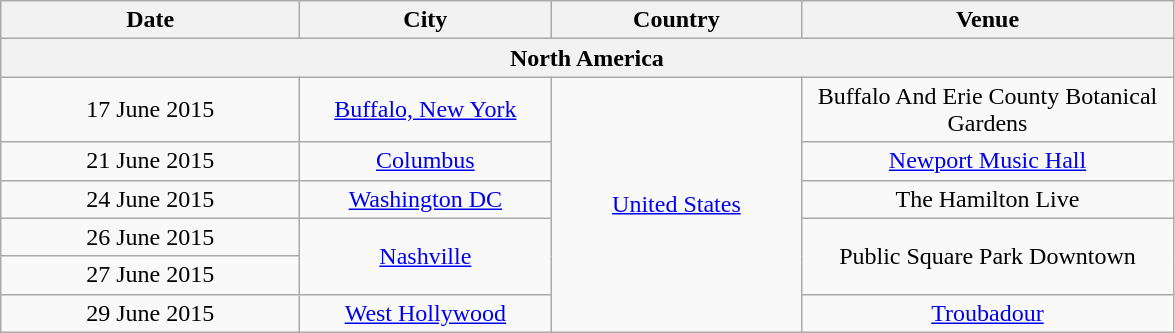<table class="wikitable" style="text-align:center;">
<tr>
<th scope="col" style="width:12em;">Date</th>
<th scope="col" style="width:10em;">City</th>
<th scope="col" style="width:10em;">Country</th>
<th scope="col" style="width:15em;">Venue</th>
</tr>
<tr>
<th colspan="5">North America</th>
</tr>
<tr>
<td>17 June 2015</td>
<td><a href='#'>Buffalo, New York</a></td>
<td rowspan="6"><a href='#'>United States</a></td>
<td>Buffalo And Erie County Botanical Gardens</td>
</tr>
<tr>
<td>21 June 2015</td>
<td><a href='#'>Columbus</a></td>
<td><a href='#'>Newport Music Hall</a></td>
</tr>
<tr>
<td>24 June 2015</td>
<td><a href='#'>Washington DC</a></td>
<td>The Hamilton Live</td>
</tr>
<tr>
<td>26 June 2015</td>
<td rowspan="2"><a href='#'>Nashville</a></td>
<td rowspan="2">Public Square Park Downtown</td>
</tr>
<tr>
<td>27 June 2015</td>
</tr>
<tr>
<td>29 June 2015</td>
<td><a href='#'>West Hollywood</a></td>
<td><a href='#'>Troubadour</a></td>
</tr>
</table>
